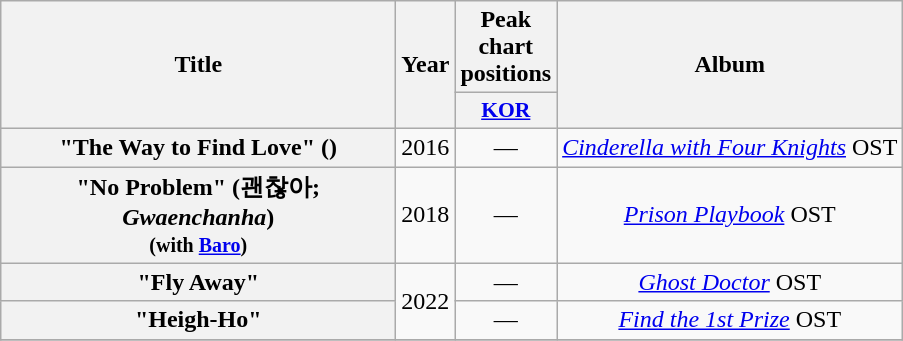<table class="wikitable plainrowheaders" style="text-align:center;">
<tr>
<th scope="col" rowspan="2" style="width:16em;">Title</th>
<th scope="col" rowspan="2">Year</th>
<th scope="col">Peak chart positions</th>
<th scope="col" rowspan="2">Album</th>
</tr>
<tr>
<th scope="col" style="width:2.2em;font-size:90%;"><a href='#'>KOR</a><br></th>
</tr>
<tr>
<th scope="row">"The Way to Find Love" ()</th>
<td>2016</td>
<td>—</td>
<td><em><a href='#'>Cinderella with Four Knights</a></em> OST</td>
</tr>
<tr>
<th scope=row>"No Problem" (괜찮아; <em>Gwaenchanha</em>) <br> <small>(with <a href='#'>Baro</a>)</small></th>
<td>2018</td>
<td>—</td>
<td><em><a href='#'>Prison Playbook</a></em> OST</td>
</tr>
<tr>
<th scope=row>"Fly Away"</th>
<td rowspan=2>2022</td>
<td>—</td>
<td><em><a href='#'>Ghost Doctor</a></em> OST</td>
</tr>
<tr>
<th scope="row">"Heigh-Ho"</th>
<td>—</td>
<td><em><a href='#'>Find the 1st Prize</a></em> OST</td>
</tr>
<tr>
</tr>
</table>
